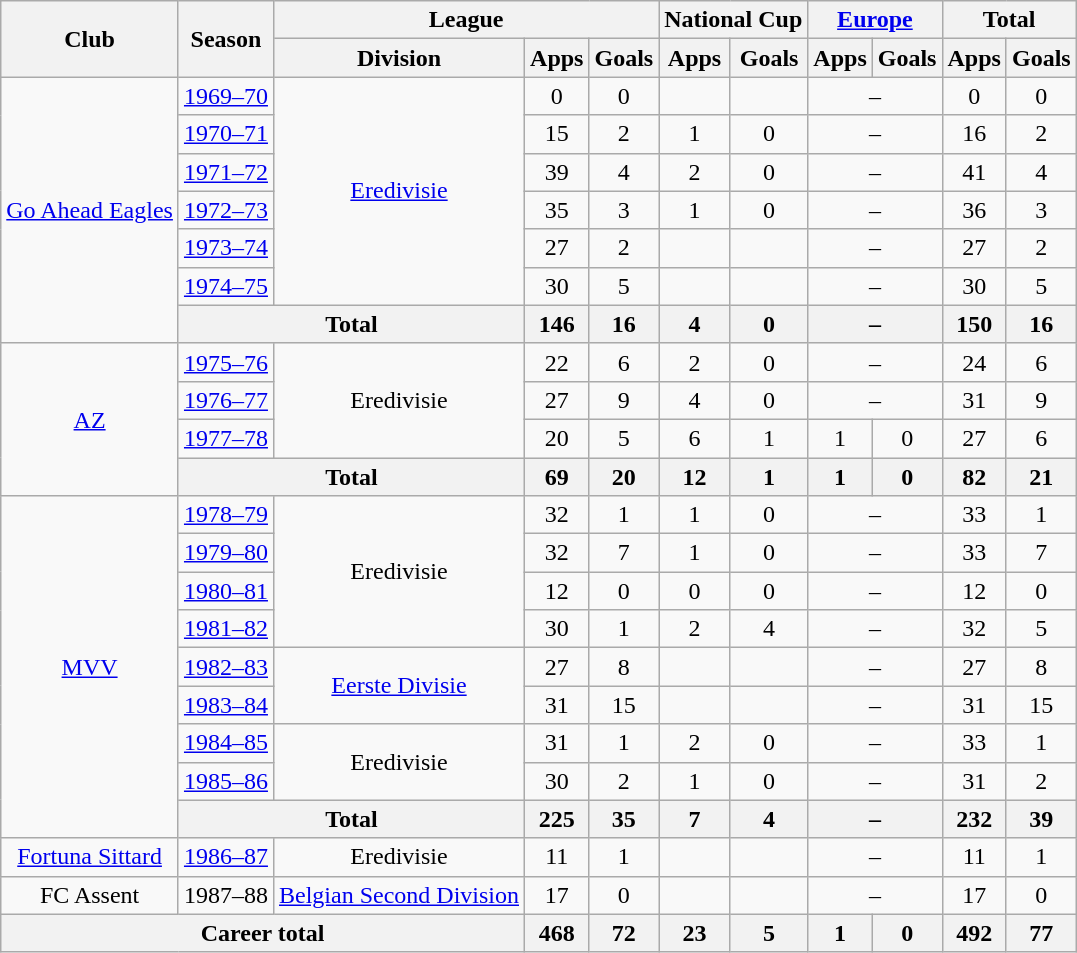<table class="wikitable" style="text-align:center">
<tr>
<th rowspan="2">Club</th>
<th rowspan="2">Season</th>
<th colspan="3">League</th>
<th colspan="2">National Cup</th>
<th colspan="2"><a href='#'>Europe</a></th>
<th colspan="2">Total</th>
</tr>
<tr>
<th>Division</th>
<th>Apps</th>
<th>Goals</th>
<th>Apps</th>
<th>Goals</th>
<th>Apps</th>
<th>Goals</th>
<th>Apps</th>
<th>Goals</th>
</tr>
<tr>
<td rowspan="7"><a href='#'>Go Ahead Eagles</a></td>
<td><a href='#'>1969–70</a></td>
<td rowspan="6"><a href='#'>Eredivisie</a></td>
<td>0</td>
<td>0</td>
<td></td>
<td></td>
<td colspan="2">–</td>
<td>0</td>
<td>0</td>
</tr>
<tr>
<td><a href='#'>1970–71</a></td>
<td>15</td>
<td>2</td>
<td>1</td>
<td>0</td>
<td colspan="2">–</td>
<td>16</td>
<td>2</td>
</tr>
<tr>
<td><a href='#'>1971–72</a></td>
<td>39</td>
<td>4</td>
<td>2</td>
<td>0</td>
<td colspan="2">–</td>
<td>41</td>
<td>4</td>
</tr>
<tr>
<td><a href='#'>1972–73</a></td>
<td>35</td>
<td>3</td>
<td>1</td>
<td>0</td>
<td colspan="2">–</td>
<td>36</td>
<td>3</td>
</tr>
<tr>
<td><a href='#'>1973–74</a></td>
<td>27</td>
<td>2</td>
<td></td>
<td></td>
<td colspan="2">–</td>
<td>27</td>
<td>2</td>
</tr>
<tr>
<td><a href='#'>1974–75</a></td>
<td>30</td>
<td>5</td>
<td></td>
<td></td>
<td colspan="2">–</td>
<td>30</td>
<td>5</td>
</tr>
<tr>
<th colspan="2">Total</th>
<th>146</th>
<th>16</th>
<th>4</th>
<th>0</th>
<th colspan="2">–</th>
<th>150</th>
<th>16</th>
</tr>
<tr>
<td rowspan="4"><a href='#'>AZ</a></td>
<td><a href='#'>1975–76</a></td>
<td rowspan="3">Eredivisie</td>
<td>22</td>
<td>6</td>
<td>2</td>
<td>0</td>
<td colspan="2">–</td>
<td>24</td>
<td>6</td>
</tr>
<tr>
<td><a href='#'>1976–77</a></td>
<td>27</td>
<td>9</td>
<td>4</td>
<td>0</td>
<td colspan="2">–</td>
<td>31</td>
<td>9</td>
</tr>
<tr>
<td><a href='#'>1977–78</a></td>
<td>20</td>
<td>5</td>
<td>6</td>
<td>1</td>
<td>1</td>
<td>0</td>
<td>27</td>
<td>6</td>
</tr>
<tr>
<th colspan="2">Total</th>
<th>69</th>
<th>20</th>
<th>12</th>
<th>1</th>
<th>1</th>
<th>0</th>
<th>82</th>
<th>21</th>
</tr>
<tr>
<td rowspan="9"><a href='#'>MVV</a></td>
<td><a href='#'>1978–79</a></td>
<td rowspan="4">Eredivisie</td>
<td>32</td>
<td>1</td>
<td>1</td>
<td>0</td>
<td colspan="2">–</td>
<td>33</td>
<td>1</td>
</tr>
<tr>
<td><a href='#'>1979–80</a></td>
<td>32</td>
<td>7</td>
<td>1</td>
<td>0</td>
<td colspan="2">–</td>
<td>33</td>
<td>7</td>
</tr>
<tr>
<td><a href='#'>1980–81</a></td>
<td>12</td>
<td>0</td>
<td>0</td>
<td>0</td>
<td colspan="2">–</td>
<td>12</td>
<td>0</td>
</tr>
<tr>
<td><a href='#'>1981–82</a></td>
<td>30</td>
<td>1</td>
<td>2</td>
<td>4</td>
<td colspan="2">–</td>
<td>32</td>
<td>5</td>
</tr>
<tr>
<td><a href='#'>1982–83</a></td>
<td rowspan="2"><a href='#'>Eerste Divisie</a></td>
<td>27</td>
<td>8</td>
<td></td>
<td></td>
<td colspan="2">–</td>
<td>27</td>
<td>8</td>
</tr>
<tr>
<td><a href='#'>1983–84</a></td>
<td>31</td>
<td>15</td>
<td></td>
<td></td>
<td colspan="2">–</td>
<td>31</td>
<td>15</td>
</tr>
<tr>
<td><a href='#'>1984–85</a></td>
<td rowspan="2">Eredivisie</td>
<td>31</td>
<td>1</td>
<td>2</td>
<td>0</td>
<td colspan="2">–</td>
<td>33</td>
<td>1</td>
</tr>
<tr>
<td><a href='#'>1985–86</a></td>
<td>30</td>
<td>2</td>
<td>1</td>
<td>0</td>
<td colspan="2">–</td>
<td>31</td>
<td>2</td>
</tr>
<tr>
<th colspan="2">Total</th>
<th>225</th>
<th>35</th>
<th>7</th>
<th>4</th>
<th colspan="2">–</th>
<th>232</th>
<th>39</th>
</tr>
<tr>
<td><a href='#'>Fortuna Sittard</a></td>
<td><a href='#'>1986–87</a></td>
<td>Eredivisie</td>
<td>11</td>
<td>1</td>
<td></td>
<td></td>
<td colspan="2">–</td>
<td>11</td>
<td>1</td>
</tr>
<tr>
<td>FC Assent</td>
<td>1987–88</td>
<td><a href='#'>Belgian Second Division</a></td>
<td>17</td>
<td>0</td>
<td></td>
<td></td>
<td colspan="2">–</td>
<td>17</td>
<td>0</td>
</tr>
<tr>
<th colspan="3">Career total</th>
<th>468</th>
<th>72</th>
<th>23</th>
<th>5</th>
<th>1</th>
<th>0</th>
<th>492</th>
<th>77</th>
</tr>
</table>
